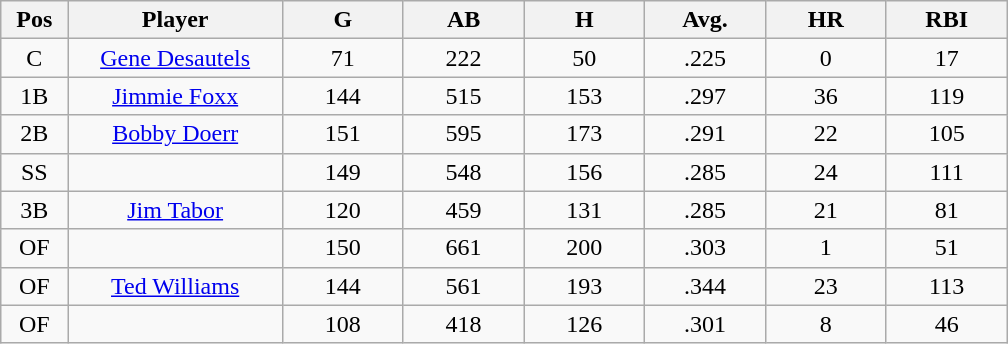<table class="wikitable sortable">
<tr>
<th bgcolor="#DDDDFF" width="5%">Pos</th>
<th bgcolor="#DDDDFF" width="16%">Player</th>
<th bgcolor="#DDDDFF" width="9%">G</th>
<th bgcolor="#DDDDFF" width="9%">AB</th>
<th bgcolor="#DDDDFF" width="9%">H</th>
<th bgcolor="#DDDDFF" width="9%">Avg.</th>
<th bgcolor="#DDDDFF" width="9%">HR</th>
<th bgcolor="#DDDDFF" width="9%">RBI</th>
</tr>
<tr align="center">
<td>C</td>
<td><a href='#'>Gene Desautels</a></td>
<td>71</td>
<td>222</td>
<td>50</td>
<td>.225</td>
<td>0</td>
<td>17</td>
</tr>
<tr align="center">
<td>1B</td>
<td><a href='#'>Jimmie Foxx</a></td>
<td>144</td>
<td>515</td>
<td>153</td>
<td>.297</td>
<td>36</td>
<td>119</td>
</tr>
<tr align="center">
<td>2B</td>
<td><a href='#'>Bobby Doerr</a></td>
<td>151</td>
<td>595</td>
<td>173</td>
<td>.291</td>
<td>22</td>
<td>105</td>
</tr>
<tr align="center">
<td>SS</td>
<td></td>
<td>149</td>
<td>548</td>
<td>156</td>
<td>.285</td>
<td>24</td>
<td>111</td>
</tr>
<tr align="center">
<td>3B</td>
<td><a href='#'>Jim Tabor</a></td>
<td>120</td>
<td>459</td>
<td>131</td>
<td>.285</td>
<td>21</td>
<td>81</td>
</tr>
<tr align="center">
<td>OF</td>
<td></td>
<td>150</td>
<td>661</td>
<td>200</td>
<td>.303</td>
<td>1</td>
<td>51</td>
</tr>
<tr align="center">
<td>OF</td>
<td><a href='#'>Ted Williams</a></td>
<td>144</td>
<td>561</td>
<td>193</td>
<td>.344</td>
<td>23</td>
<td>113</td>
</tr>
<tr align="center">
<td>OF</td>
<td></td>
<td>108</td>
<td>418</td>
<td>126</td>
<td>.301</td>
<td>8</td>
<td>46</td>
</tr>
</table>
